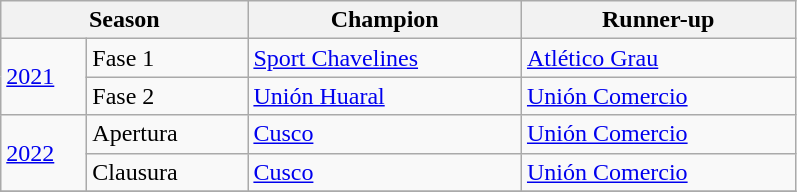<table class="wikitable sortable">
<tr>
<th width="150" colspan="2">Season</th>
<th width="175">Champion</th>
<th width="175">Runner-up</th>
</tr>
<tr>
<td rowspan=2 width=50><a href='#'>2021</a></td>
<td width=100>Fase 1</td>
<td><a href='#'>Sport Chavelines</a></td>
<td><a href='#'>Atlético Grau</a></td>
</tr>
<tr>
<td>Fase 2</td>
<td><a href='#'>Unión Huaral</a></td>
<td><a href='#'>Unión Comercio</a></td>
</tr>
<tr>
<td rowspan=2 width=50><a href='#'>2022</a></td>
<td width=100>Apertura</td>
<td><a href='#'>Cusco</a></td>
<td><a href='#'>Unión Comercio</a></td>
</tr>
<tr>
<td>Clausura</td>
<td><a href='#'>Cusco</a></td>
<td><a href='#'>Unión Comercio</a></td>
</tr>
<tr>
</tr>
</table>
